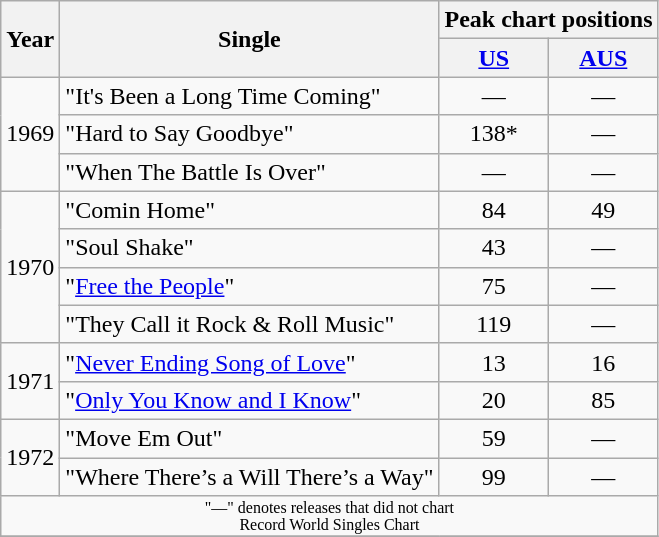<table class="wikitable">
<tr>
<th rowspan="2">Year</th>
<th rowspan="2">Single</th>
<th colspan="2">Peak chart positions</th>
</tr>
<tr>
<th><a href='#'>US</a></th>
<th><a href='#'>AUS</a><br></th>
</tr>
<tr>
<td rowspan="3">1969</td>
<td>"It's Been a Long Time Coming"</td>
<td align="center">—</td>
<td align="center">—</td>
</tr>
<tr>
<td>"Hard to Say Goodbye"</td>
<td align="center">138*</td>
<td align="center">—</td>
</tr>
<tr>
<td>"When The Battle Is Over"</td>
<td align="center">—</td>
<td align="center">—</td>
</tr>
<tr>
<td rowspan="4">1970</td>
<td>"Comin Home"</td>
<td align="center">84</td>
<td align="center">49</td>
</tr>
<tr>
<td>"Soul Shake"</td>
<td align="center">43</td>
<td align="center">—</td>
</tr>
<tr>
<td>"<a href='#'>Free the People</a>"</td>
<td align="center">75</td>
<td align="center">—</td>
</tr>
<tr>
<td>"They Call it Rock & Roll Music"</td>
<td align="center">119</td>
<td align="center">—</td>
</tr>
<tr>
<td rowspan="2">1971</td>
<td>"<a href='#'>Never Ending Song of Love</a>"</td>
<td align="center">13</td>
<td align="center">16</td>
</tr>
<tr>
<td>"<a href='#'>Only You Know and I Know</a>"</td>
<td align="center">20</td>
<td align="center">85</td>
</tr>
<tr>
<td rowspan="2">1972</td>
<td>"Move Em Out"</td>
<td align="center">59</td>
<td align="center">—</td>
</tr>
<tr>
<td>"Where There’s a Will There’s a Way"</td>
<td align="center">99</td>
<td align="center">—</td>
</tr>
<tr>
<td colspan="4" align="center" style="font-size:8pt">"—" denotes releases that did not chart<br> Record World Singles Chart</td>
</tr>
<tr>
</tr>
</table>
